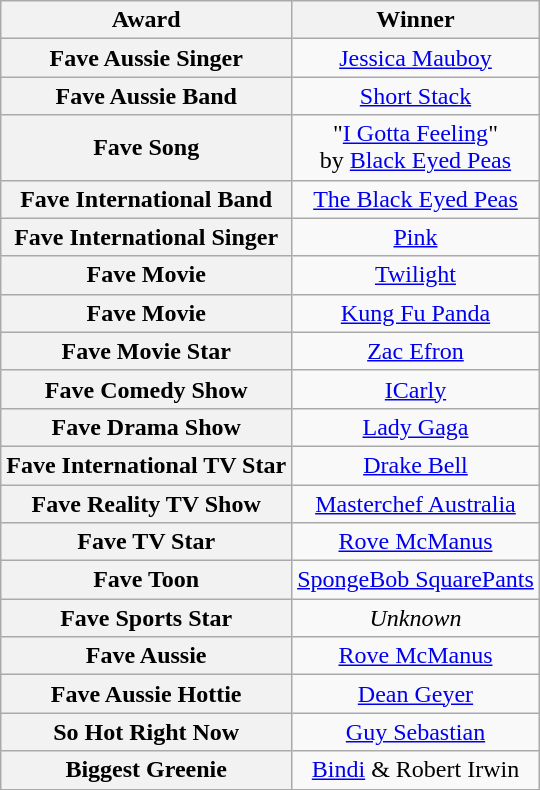<table class="wikitable plainrowheaders" style="text-align: center;">
<tr>
<th scope="col">Award</th>
<th scope="col">Winner</th>
</tr>
<tr>
<th>Fave Aussie Singer</th>
<td><a href='#'>Jessica Mauboy</a></td>
</tr>
<tr>
<th>Fave Aussie Band</th>
<td><a href='#'>Short Stack</a></td>
</tr>
<tr>
<th>Fave Song</th>
<td>"<a href='#'>I Gotta Feeling</a>"<br>by <a href='#'>Black Eyed Peas</a></td>
</tr>
<tr>
<th>Fave International Band</th>
<td><a href='#'>The Black Eyed Peas</a></td>
</tr>
<tr>
<th>Fave International Singer</th>
<td><a href='#'>Pink</a></td>
</tr>
<tr>
<th>Fave Movie</th>
<td><a href='#'>Twilight</a></td>
</tr>
<tr>
<th>Fave Movie</th>
<td><a href='#'>Kung Fu Panda</a></td>
</tr>
<tr>
<th>Fave Movie Star</th>
<td><a href='#'>Zac Efron</a></td>
</tr>
<tr>
<th>Fave Comedy Show</th>
<td><a href='#'>ICarly</a></td>
</tr>
<tr>
<th>Fave Drama Show</th>
<td><a href='#'>Lady Gaga</a></td>
</tr>
<tr>
<th>Fave International TV Star</th>
<td><a href='#'>Drake Bell</a></td>
</tr>
<tr>
<th>Fave Reality TV Show</th>
<td><a href='#'>Masterchef Australia</a></td>
</tr>
<tr>
<th>Fave TV Star</th>
<td><a href='#'>Rove McManus</a></td>
</tr>
<tr>
<th>Fave Toon</th>
<td><a href='#'>SpongeBob SquarePants</a></td>
</tr>
<tr>
<th>Fave Sports Star</th>
<td><em>Unknown</em></td>
</tr>
<tr>
<th>Fave Aussie</th>
<td><a href='#'>Rove McManus</a></td>
</tr>
<tr>
<th>Fave Aussie Hottie</th>
<td><a href='#'>Dean Geyer</a></td>
</tr>
<tr>
<th>So Hot Right Now</th>
<td><a href='#'>Guy Sebastian</a></td>
</tr>
<tr>
<th>Biggest Greenie</th>
<td><a href='#'>Bindi</a> & Robert Irwin</td>
</tr>
</table>
